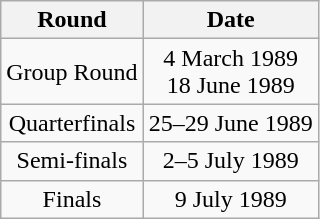<table class="wikitable" style="text-align: center">
<tr>
<th>Round</th>
<th>Date</th>
</tr>
<tr>
<td>Group Round</td>
<td>4 March 1989<br>18 June 1989</td>
</tr>
<tr>
<td>Quarterfinals</td>
<td>25–29 June 1989</td>
</tr>
<tr>
<td>Semi-finals</td>
<td>2–5 July 1989</td>
</tr>
<tr>
<td>Finals</td>
<td>9 July 1989</td>
</tr>
</table>
